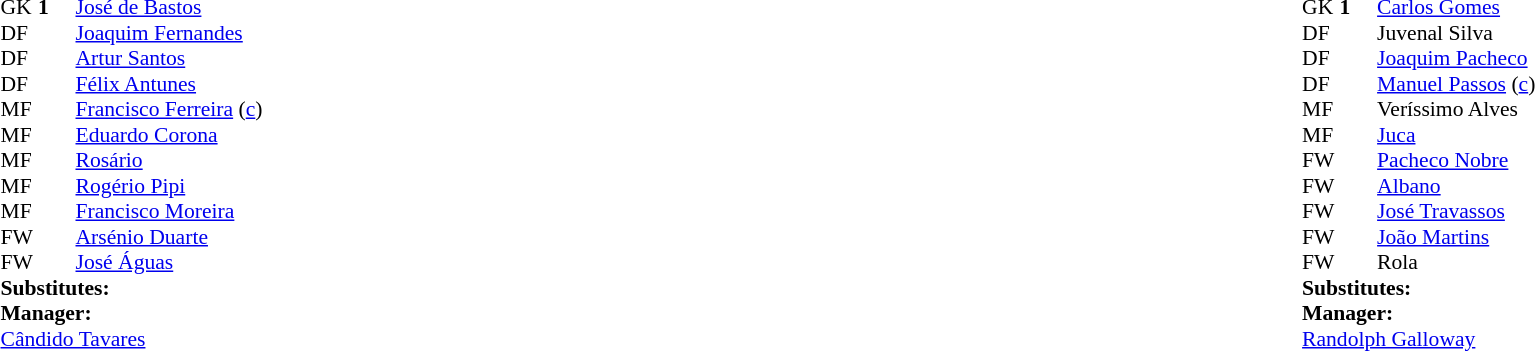<table width="100%">
<tr>
<td valign="top" width="50%"><br><table style="font-size: 90%" cellspacing="0" cellpadding="0">
<tr>
<td colspan="4"></td>
</tr>
<tr>
<th width=25></th>
<th width=25></th>
</tr>
<tr>
<td>GK</td>
<td><strong>1</strong></td>
<td> <a href='#'>José de Bastos</a></td>
</tr>
<tr>
<td>DF</td>
<td></td>
<td> <a href='#'>Joaquim Fernandes</a></td>
</tr>
<tr>
<td>DF</td>
<td></td>
<td> <a href='#'>Artur Santos</a></td>
</tr>
<tr>
<td>DF</td>
<td></td>
<td> <a href='#'>Félix Antunes</a></td>
</tr>
<tr>
<td>MF</td>
<td></td>
<td> <a href='#'>Francisco Ferreira</a> (<a href='#'>c</a>)</td>
</tr>
<tr>
<td>MF</td>
<td></td>
<td> <a href='#'>Eduardo Corona</a></td>
</tr>
<tr>
<td>MF</td>
<td></td>
<td> <a href='#'>Rosário</a></td>
</tr>
<tr>
<td>MF</td>
<td></td>
<td> <a href='#'>Rogério Pipi</a></td>
</tr>
<tr>
<td>MF</td>
<td></td>
<td> <a href='#'>Francisco Moreira</a></td>
</tr>
<tr>
<td>FW</td>
<td></td>
<td> <a href='#'>Arsénio Duarte</a></td>
</tr>
<tr>
<td>FW</td>
<td></td>
<td> <a href='#'>José Águas</a></td>
</tr>
<tr>
<td colspan=3><strong>Substitutes:</strong></td>
</tr>
<tr>
<td colspan=3><strong>Manager:</strong></td>
</tr>
<tr>
<td colspan=4> <a href='#'>Cândido Tavares</a></td>
</tr>
</table>
</td>
<td valign="top"></td>
<td valign="top" width="50%"><br><table style="font-size: 90%" cellspacing="0" cellpadding="0" align=center>
<tr>
<td colspan="4"></td>
</tr>
<tr>
<th width=25></th>
<th width=25></th>
</tr>
<tr>
<td>GK</td>
<td><strong>1</strong></td>
<td> <a href='#'>Carlos Gomes</a></td>
</tr>
<tr>
<td>DF</td>
<td></td>
<td> Juvenal Silva</td>
</tr>
<tr>
<td>DF</td>
<td></td>
<td> <a href='#'>Joaquim Pacheco</a></td>
</tr>
<tr>
<td>DF</td>
<td></td>
<td> <a href='#'>Manuel Passos</a> (<a href='#'>c</a>)</td>
</tr>
<tr>
<td>MF</td>
<td></td>
<td> Veríssimo Alves</td>
</tr>
<tr>
<td>MF</td>
<td></td>
<td> <a href='#'>Juca</a></td>
</tr>
<tr>
<td>FW</td>
<td></td>
<td> <a href='#'>Pacheco Nobre</a></td>
</tr>
<tr>
<td>FW</td>
<td></td>
<td> <a href='#'>Albano</a></td>
</tr>
<tr>
<td>FW</td>
<td></td>
<td> <a href='#'>José Travassos</a></td>
</tr>
<tr>
<td>FW</td>
<td></td>
<td> <a href='#'>João Martins</a></td>
</tr>
<tr>
<td>FW</td>
<td></td>
<td> Rola</td>
</tr>
<tr>
<td colspan=3><strong>Substitutes:</strong></td>
</tr>
<tr>
<td colspan=3><strong>Manager:</strong></td>
</tr>
<tr>
<td colspan=4> <a href='#'>Randolph Galloway</a></td>
</tr>
</table>
</td>
</tr>
</table>
